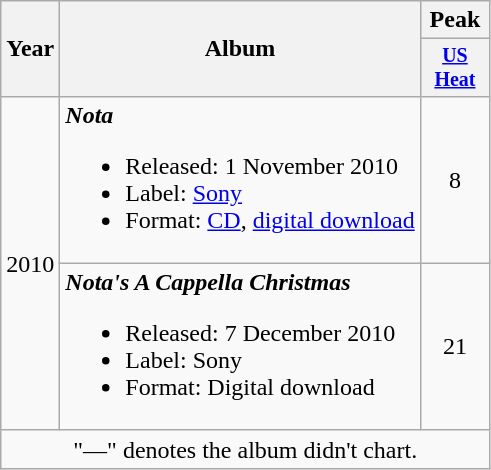<table class="wikitable">
<tr>
<th rowspan="2">Year</th>
<th rowspan="2">Album</th>
<th rowspan="1">Peak</th>
</tr>
<tr style="font-size:smaller;">
<th width="40"><a href='#'>US<br>Heat</a></th>
</tr>
<tr>
<td rowspan="2">2010</td>
<td><strong><em>Nota</em></strong><br><ul><li>Released: 1 November 2010</li><li>Label: <a href='#'>Sony</a></li><li>Format: <a href='#'>CD</a>, <a href='#'>digital download</a></li></ul></td>
<td align="center">8</td>
</tr>
<tr>
<td><strong><em>Nota's A Cappella Christmas</em></strong><br><ul><li>Released: 7 December 2010</li><li>Label: Sony</li><li>Format: Digital download</li></ul></td>
<td align="center">21</td>
</tr>
<tr>
<td align="center" colspan="8">"—" denotes the album didn't chart.</td>
</tr>
</table>
